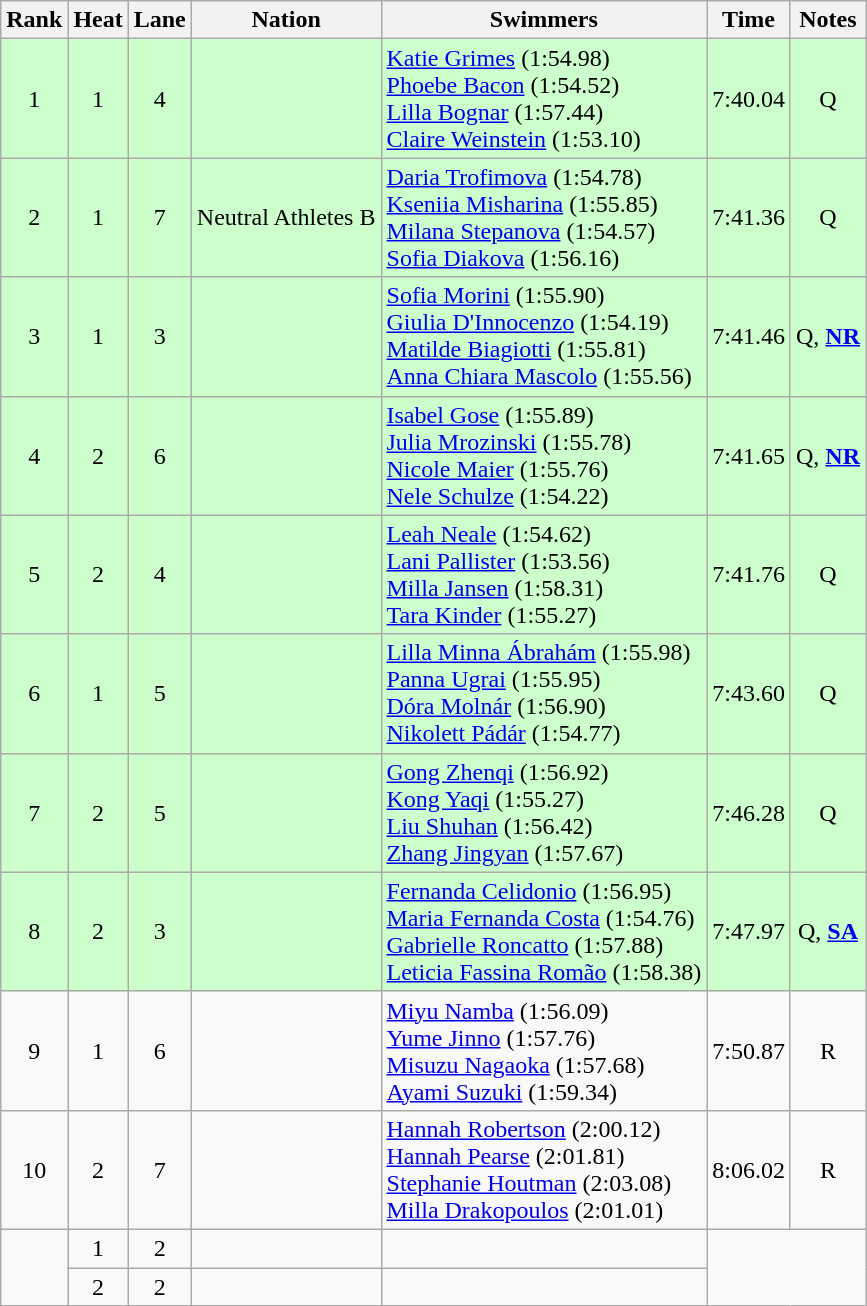<table class="wikitable sortable" style="text-align:center">
<tr>
<th>Rank</th>
<th>Heat</th>
<th>Lane</th>
<th>Nation</th>
<th>Swimmers</th>
<th>Time</th>
<th>Notes</th>
</tr>
<tr bgcolor=ccffcc>
<td>1</td>
<td>1</td>
<td>4</td>
<td align=left></td>
<td align=left><a href='#'>Katie Grimes</a> (1:54.98)<br><a href='#'>Phoebe Bacon</a> (1:54.52)<br><a href='#'>Lilla Bognar</a> (1:57.44)<br><a href='#'>Claire Weinstein</a> (1:53.10)</td>
<td>7:40.04</td>
<td>Q</td>
</tr>
<tr bgcolor=ccffcc>
<td>2</td>
<td>1</td>
<td>7</td>
<td align=left> Neutral Athletes B</td>
<td align=left><a href='#'>Daria Trofimova</a> (1:54.78)<br><a href='#'>Kseniia Misharina</a> (1:55.85)<br><a href='#'>Milana Stepanova</a> (1:54.57)<br><a href='#'>Sofia Diakova</a> (1:56.16)</td>
<td>7:41.36</td>
<td>Q</td>
</tr>
<tr bgcolor=ccffcc>
<td>3</td>
<td>1</td>
<td>3</td>
<td align=left></td>
<td align=left><a href='#'>Sofia Morini</a> (1:55.90)<br><a href='#'>Giulia D'Innocenzo</a> (1:54.19)<br><a href='#'>Matilde Biagiotti</a> (1:55.81)<br><a href='#'>Anna Chiara Mascolo</a> (1:55.56)</td>
<td>7:41.46</td>
<td>Q, <strong><a href='#'>NR</a></strong></td>
</tr>
<tr bgcolor=ccffcc>
<td>4</td>
<td>2</td>
<td>6</td>
<td align=left></td>
<td align=left><a href='#'>Isabel Gose</a> (1:55.89)<br><a href='#'>Julia Mrozinski</a> (1:55.78)<br><a href='#'>Nicole Maier</a> (1:55.76)<br><a href='#'>Nele Schulze</a> (1:54.22)</td>
<td>7:41.65</td>
<td>Q,  <strong><a href='#'>NR</a></strong></td>
</tr>
<tr bgcolor=ccffcc>
<td>5</td>
<td>2</td>
<td>4</td>
<td align=left></td>
<td align=left><a href='#'>Leah Neale</a> (1:54.62)<br><a href='#'>Lani Pallister</a> (1:53.56)<br><a href='#'>Milla Jansen</a> (1:58.31)<br><a href='#'>Tara Kinder</a> (1:55.27)</td>
<td>7:41.76</td>
<td>Q</td>
</tr>
<tr bgcolor=ccffcc>
<td>6</td>
<td>1</td>
<td>5</td>
<td align=left></td>
<td align=left><a href='#'>Lilla Minna Ábrahám</a> (1:55.98)<br><a href='#'>Panna Ugrai</a> (1:55.95)<br><a href='#'>Dóra Molnár</a> (1:56.90)<br><a href='#'>Nikolett Pádár</a> (1:54.77)</td>
<td>7:43.60</td>
<td>Q</td>
</tr>
<tr bgcolor=ccffcc>
<td>7</td>
<td>2</td>
<td>5</td>
<td align=left></td>
<td align=left><a href='#'>Gong Zhenqi</a> (1:56.92)<br><a href='#'>Kong Yaqi</a> (1:55.27)<br><a href='#'>Liu Shuhan</a> (1:56.42)<br><a href='#'>Zhang Jingyan</a> (1:57.67)</td>
<td>7:46.28</td>
<td>Q</td>
</tr>
<tr bgcolor=ccffcc>
<td>8</td>
<td>2</td>
<td>3</td>
<td align=left></td>
<td align=left><a href='#'>Fernanda Celidonio</a> (1:56.95)<br><a href='#'>Maria Fernanda Costa</a> (1:54.76)<br><a href='#'>Gabrielle Roncatto</a> (1:57.88)<br><a href='#'>Leticia Fassina Romão</a> (1:58.38)</td>
<td>7:47.97</td>
<td>Q, <strong><a href='#'>SA</a></strong></td>
</tr>
<tr>
<td>9</td>
<td>1</td>
<td>6</td>
<td align=left></td>
<td align=left><a href='#'>Miyu Namba</a> (1:56.09)<br><a href='#'>Yume Jinno</a> (1:57.76)<br><a href='#'>Misuzu Nagaoka</a> (1:57.68)<br><a href='#'>Ayami Suzuki</a> (1:59.34)</td>
<td>7:50.87</td>
<td>R</td>
</tr>
<tr>
<td>10</td>
<td>2</td>
<td>7</td>
<td align=left></td>
<td align=left><a href='#'>Hannah Robertson</a> (2:00.12)<br><a href='#'>Hannah Pearse</a> (2:01.81)<br><a href='#'>Stephanie Houtman</a> (2:03.08)<br><a href='#'>Milla Drakopoulos</a> (2:01.01)</td>
<td>8:06.02</td>
<td>R</td>
</tr>
<tr>
<td rowspan=2></td>
<td>1</td>
<td>2</td>
<td align=left></td>
<td align=left></td>
<td colspan=2 rowspan=2></td>
</tr>
<tr>
<td>2</td>
<td>2</td>
<td align=left></td>
<td align=left></td>
</tr>
</table>
